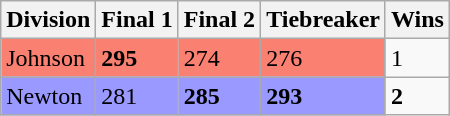<table class="wikitable">
<tr>
<th>Division</th>
<th>Final 1</th>
<th>Final 2</th>
<th>Tiebreaker</th>
<th>Wins</th>
</tr>
<tr>
<td style="background:salmon">Johnson</td>
<td style="background:salmon"><strong>295</strong></td>
<td style="background:salmon">274</td>
<td style="background:salmon">276</td>
<td>1</td>
</tr>
<tr>
<td style="background:#9999ff">Newton</td>
<td style="background:#9999ff">281</td>
<td style="background:#9999ff"><strong>285</strong></td>
<td style="background:#9999ff"><strong>293</strong></td>
<td><strong>2</strong></td>
</tr>
</table>
